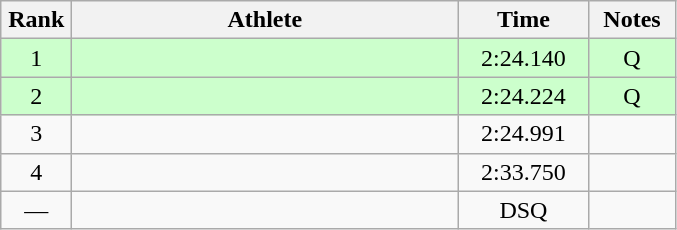<table class=wikitable style="text-align:center">
<tr>
<th width=40>Rank</th>
<th width=250>Athlete</th>
<th width=80>Time</th>
<th width=50>Notes</th>
</tr>
<tr bgcolor="ccffcc">
<td>1</td>
<td align=left></td>
<td>2:24.140</td>
<td>Q</td>
</tr>
<tr bgcolor="ccffcc">
<td>2</td>
<td align=left></td>
<td>2:24.224</td>
<td>Q</td>
</tr>
<tr>
<td>3</td>
<td align=left></td>
<td>2:24.991</td>
<td></td>
</tr>
<tr>
<td>4</td>
<td align=left></td>
<td>2:33.750</td>
<td></td>
</tr>
<tr>
<td>—</td>
<td align=left></td>
<td>DSQ</td>
<td></td>
</tr>
</table>
